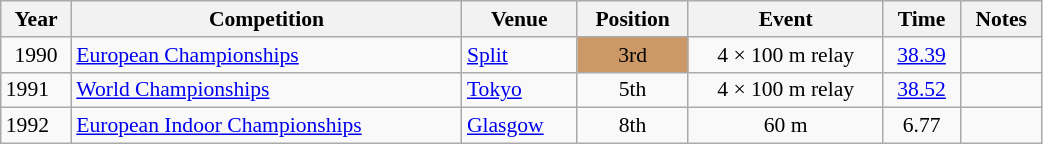<table class="wikitable" width=55% style="font-size:90%; text-align:center;">
<tr>
<th>Year</th>
<th>Competition</th>
<th>Venue</th>
<th>Position</th>
<th>Event</th>
<th>Time</th>
<th>Notes</th>
</tr>
<tr>
<td>1990</td>
<td align=left><a href='#'>European Championships</a></td>
<td align=left> <a href='#'>Split</a></td>
<td bgcolor="cc9966" align="center">3rd</td>
<td>4 × 100 m relay</td>
<td><a href='#'>38.39</a></td>
<td></td>
</tr>
<tr>
<td align=left>1991</td>
<td align=left><a href='#'>World Championships</a></td>
<td align=left> <a href='#'>Tokyo</a></td>
<td align="center">5th</td>
<td>4 × 100 m relay</td>
<td><a href='#'>38.52</a></td>
<td></td>
</tr>
<tr>
<td align=left>1992</td>
<td align=left><a href='#'>European Indoor Championships</a></td>
<td align=left> <a href='#'>Glasgow</a></td>
<td align="center">8th</td>
<td>60 m</td>
<td>6.77</td>
<td></td>
</tr>
</table>
